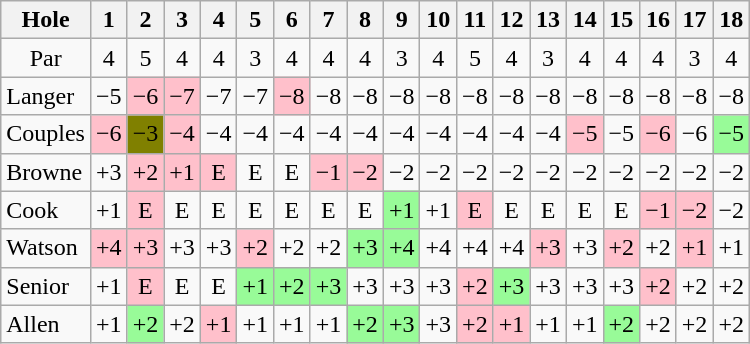<table class="wikitable" style="text-align:center">
<tr>
<th>Hole</th>
<th>1</th>
<th>2</th>
<th>3</th>
<th>4</th>
<th>5</th>
<th>6</th>
<th>7</th>
<th>8</th>
<th>9</th>
<th>10</th>
<th>11</th>
<th>12</th>
<th>13</th>
<th>14</th>
<th>15</th>
<th>16</th>
<th>17</th>
<th>18</th>
</tr>
<tr>
<td>Par</td>
<td>4</td>
<td>5</td>
<td>4</td>
<td>4</td>
<td>3</td>
<td>4</td>
<td>4</td>
<td>4</td>
<td>3</td>
<td>4</td>
<td>5</td>
<td>4</td>
<td>3</td>
<td>4</td>
<td>4</td>
<td>4</td>
<td>3</td>
<td>4</td>
</tr>
<tr>
<td align=left> Langer</td>
<td>−5</td>
<td style="background: Pink;">−6</td>
<td style="background: Pink;">−7</td>
<td>−7</td>
<td>−7</td>
<td style="background: Pink;">−8</td>
<td>−8</td>
<td>−8</td>
<td>−8</td>
<td>−8</td>
<td>−8</td>
<td>−8</td>
<td>−8</td>
<td>−8</td>
<td>−8</td>
<td>−8</td>
<td>−8</td>
<td>−8</td>
</tr>
<tr>
<td align=left> Couples</td>
<td style="background: Pink;">−6</td>
<td style="background: Olive;">−3</td>
<td style="background: Pink;">−4</td>
<td>−4</td>
<td>−4</td>
<td>−4</td>
<td>−4</td>
<td>−4</td>
<td>−4</td>
<td>−4</td>
<td>−4</td>
<td>−4</td>
<td>−4</td>
<td style="background: Pink;">−5</td>
<td>−5</td>
<td style="background: Pink;">−6</td>
<td>−6</td>
<td style="background: PaleGreen;">−5</td>
</tr>
<tr>
<td align=left> Browne</td>
<td>+3</td>
<td style="background: Pink;">+2</td>
<td style="background: Pink;">+1</td>
<td style="background: Pink;">E</td>
<td>E</td>
<td>E</td>
<td style="background: Pink;">−1</td>
<td style="background: Pink;">−2</td>
<td>−2</td>
<td>−2</td>
<td>−2</td>
<td>−2</td>
<td>−2</td>
<td>−2</td>
<td>−2</td>
<td>−2</td>
<td>−2</td>
<td>−2</td>
</tr>
<tr>
<td align=left> Cook</td>
<td>+1</td>
<td style="background: Pink;">E</td>
<td>E</td>
<td>E</td>
<td>E</td>
<td>E</td>
<td>E</td>
<td>E</td>
<td style="background: PaleGreen;">+1</td>
<td>+1</td>
<td style="background: Pink;">E</td>
<td>E</td>
<td>E</td>
<td>E</td>
<td>E</td>
<td style="background: Pink;">−1</td>
<td style="background: Pink;">−2</td>
<td>−2</td>
</tr>
<tr>
<td align=left> Watson</td>
<td style="background: Pink;">+4</td>
<td style="background: Pink;">+3</td>
<td>+3</td>
<td>+3</td>
<td style="background: Pink;">+2</td>
<td>+2</td>
<td>+2</td>
<td style="background: PaleGreen;">+3</td>
<td style="background: PaleGreen;">+4</td>
<td>+4</td>
<td>+4</td>
<td>+4</td>
<td style="background: Pink;">+3</td>
<td>+3</td>
<td style="background: Pink;">+2</td>
<td>+2</td>
<td style="background: Pink;">+1</td>
<td>+1</td>
</tr>
<tr>
<td align=left> Senior</td>
<td>+1</td>
<td style="background: Pink;">E</td>
<td>E</td>
<td>E</td>
<td style="background: PaleGreen;">+1</td>
<td style="background: PaleGreen;">+2</td>
<td style="background: PaleGreen;">+3</td>
<td>+3</td>
<td>+3</td>
<td>+3</td>
<td style="background: Pink;">+2</td>
<td style="background: PaleGreen;">+3</td>
<td>+3</td>
<td>+3</td>
<td>+3</td>
<td style="background: Pink;">+2</td>
<td>+2</td>
<td>+2</td>
</tr>
<tr>
<td align=left> Allen</td>
<td>+1</td>
<td style="background: PaleGreen;">+2</td>
<td>+2</td>
<td style="background: Pink;">+1</td>
<td>+1</td>
<td>+1</td>
<td>+1</td>
<td style="background: PaleGreen;">+2</td>
<td style="background: PaleGreen;">+3</td>
<td>+3</td>
<td style="background: Pink;">+2</td>
<td style="background: Pink;">+1</td>
<td>+1</td>
<td>+1</td>
<td style="background: PaleGreen;">+2</td>
<td>+2</td>
<td>+2</td>
<td>+2</td>
</tr>
</table>
